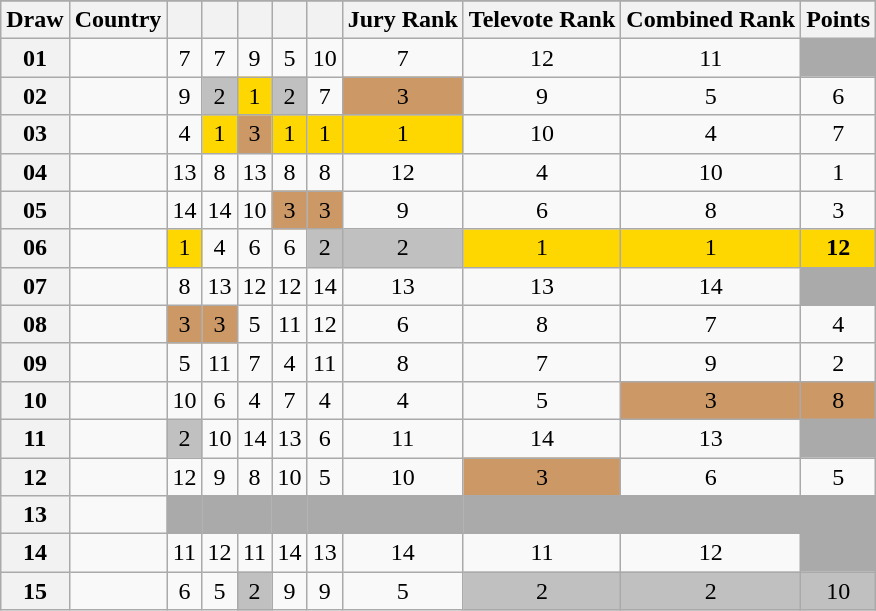<table class="sortable wikitable collapsible plainrowheaders" style="text-align:center;">
<tr>
</tr>
<tr>
<th scope="col">Draw</th>
<th scope="col">Country</th>
<th scope="col"><small></small></th>
<th scope="col"><small></small></th>
<th scope="col"><small></small></th>
<th scope="col"><small></small></th>
<th scope="col"><small></small></th>
<th scope="col">Jury Rank</th>
<th scope="col">Televote Rank</th>
<th scope="col">Combined Rank</th>
<th scope="col">Points</th>
</tr>
<tr>
<th scope="row" style="text-align:center;">01</th>
<td style="text-align:left;"></td>
<td>7</td>
<td>7</td>
<td>9</td>
<td>5</td>
<td>10</td>
<td>7</td>
<td>12</td>
<td>11</td>
<td style="background:#AAAAAA;"></td>
</tr>
<tr>
<th scope="row" style="text-align:center;">02</th>
<td style="text-align:left;"></td>
<td>9</td>
<td style="background:silver;">2</td>
<td style="background:gold;">1</td>
<td style="background:silver;">2</td>
<td>7</td>
<td style="background:#CC9966;">3</td>
<td>9</td>
<td>5</td>
<td>6</td>
</tr>
<tr>
<th scope="row" style="text-align:center;">03</th>
<td style="text-align:left;"></td>
<td>4</td>
<td style="background:gold;">1</td>
<td style="background:#CC9966;">3</td>
<td style="background:gold;">1</td>
<td style="background:gold;">1</td>
<td style="background:gold;">1</td>
<td>10</td>
<td>4</td>
<td>7</td>
</tr>
<tr>
<th scope="row" style="text-align:center;">04</th>
<td style="text-align:left;"></td>
<td>13</td>
<td>8</td>
<td>13</td>
<td>8</td>
<td>8</td>
<td>12</td>
<td>4</td>
<td>10</td>
<td>1</td>
</tr>
<tr>
<th scope="row" style="text-align:center;">05</th>
<td style="text-align:left;"></td>
<td>14</td>
<td>14</td>
<td>10</td>
<td style="background:#CC9966;">3</td>
<td style="background:#CC9966;">3</td>
<td>9</td>
<td>6</td>
<td>8</td>
<td>3</td>
</tr>
<tr>
<th scope="row" style="text-align:center;">06</th>
<td style="text-align:left;"></td>
<td style="background:gold;">1</td>
<td>4</td>
<td>6</td>
<td>6</td>
<td style="background:silver;">2</td>
<td style="background:silver;">2</td>
<td style="background:gold;">1</td>
<td style="background:gold;">1</td>
<td style="background:gold;"><strong>12</strong></td>
</tr>
<tr>
<th scope="row" style="text-align:center;">07</th>
<td style="text-align:left;"></td>
<td>8</td>
<td>13</td>
<td>12</td>
<td>12</td>
<td>14</td>
<td>13</td>
<td>13</td>
<td>14</td>
<td style="background:#AAAAAA;"></td>
</tr>
<tr>
<th scope="row" style="text-align:center;">08</th>
<td style="text-align:left;"></td>
<td style="background:#CC9966;">3</td>
<td style="background:#CC9966;">3</td>
<td>5</td>
<td>11</td>
<td>12</td>
<td>6</td>
<td>8</td>
<td>7</td>
<td>4</td>
</tr>
<tr>
<th scope="row" style="text-align:center;">09</th>
<td style="text-align:left;"></td>
<td>5</td>
<td>11</td>
<td>7</td>
<td>4</td>
<td>11</td>
<td>8</td>
<td>7</td>
<td>9</td>
<td>2</td>
</tr>
<tr>
<th scope="row" style="text-align:center;">10</th>
<td style="text-align:left;"></td>
<td>10</td>
<td>6</td>
<td>4</td>
<td>7</td>
<td>4</td>
<td>4</td>
<td>5</td>
<td style="background:#CC9966;">3</td>
<td style="background:#CC9966;">8</td>
</tr>
<tr>
<th scope="row" style="text-align:center;">11</th>
<td style="text-align:left;"></td>
<td style="background:silver;">2</td>
<td>10</td>
<td>14</td>
<td>13</td>
<td>6</td>
<td>11</td>
<td>14</td>
<td>13</td>
<td style="background:#AAAAAA;"></td>
</tr>
<tr>
<th scope="row" style="text-align:center;">12</th>
<td style="text-align:left;"></td>
<td>12</td>
<td>9</td>
<td>8</td>
<td>10</td>
<td>5</td>
<td>10</td>
<td style="background:#CC9966;">3</td>
<td>6</td>
<td>5</td>
</tr>
<tr class="sortbottom">
<th scope="row" style="text-align:center;">13</th>
<td style="text-align:left;"></td>
<td style="background:#AAAAAA;"></td>
<td style="background:#AAAAAA;"></td>
<td style="background:#AAAAAA;"></td>
<td style="background:#AAAAAA;"></td>
<td style="background:#AAAAAA;"></td>
<td style="background:#AAAAAA;"></td>
<td style="background:#AAAAAA;"></td>
<td style="background:#AAAAAA;"></td>
<td style="background:#AAAAAA;"></td>
</tr>
<tr>
<th scope="row" style="text-align:center;">14</th>
<td style="text-align:left;"></td>
<td>11</td>
<td>12</td>
<td>11</td>
<td>14</td>
<td>13</td>
<td>14</td>
<td>11</td>
<td>12</td>
<td style="background:#AAAAAA;"></td>
</tr>
<tr>
<th scope="row" style="text-align:center;">15</th>
<td style="text-align:left;"></td>
<td>6</td>
<td>5</td>
<td style="background:silver;">2</td>
<td>9</td>
<td>9</td>
<td>5</td>
<td style="background:silver;">2</td>
<td style="background:silver;">2</td>
<td style="background:silver;">10</td>
</tr>
</table>
